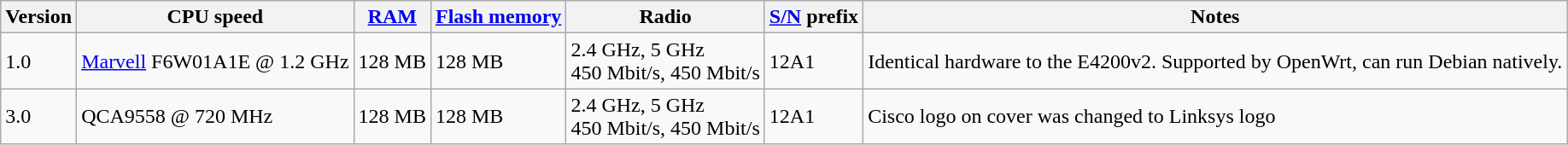<table class="wikitable">
<tr>
<th>Version</th>
<th>CPU speed</th>
<th><a href='#'>RAM</a></th>
<th><a href='#'>Flash memory</a></th>
<th>Radio</th>
<th><a href='#'>S/N</a> prefix</th>
<th>Notes</th>
</tr>
<tr>
<td>1.0</td>
<td><a href='#'>Marvell</a> F6W01A1E @ 1.2 GHz</td>
<td>128 MB</td>
<td>128 MB</td>
<td>2.4 GHz, 5 GHz<br>450 Mbit/s, 450 Mbit/s</td>
<td>12A1</td>
<td>Identical hardware to the E4200v2. Supported by OpenWrt, can run Debian natively.</td>
</tr>
<tr>
<td>3.0</td>
<td>QCA9558 @ 720 MHz</td>
<td>128 MB</td>
<td>128 MB</td>
<td>2.4 GHz, 5 GHz<br>450 Mbit/s, 450 Mbit/s</td>
<td>12A1</td>
<td>Cisco logo on cover was changed to Linksys logo</td>
</tr>
</table>
